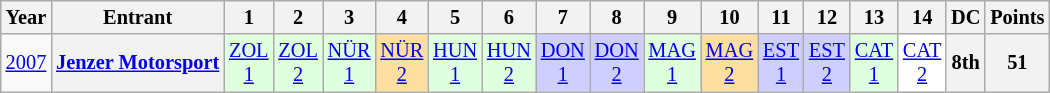<table class="wikitable" style="text-align:center; font-size:85%">
<tr>
<th>Year</th>
<th>Entrant</th>
<th>1</th>
<th>2</th>
<th>3</th>
<th>4</th>
<th>5</th>
<th>6</th>
<th>7</th>
<th>8</th>
<th>9</th>
<th>10</th>
<th>11</th>
<th>12</th>
<th>13</th>
<th>14</th>
<th>DC</th>
<th>Points</th>
</tr>
<tr>
<td><a href='#'>2007</a></td>
<th nowrap><a href='#'>Jenzer Motorsport</a></th>
<td style="background:#dfffdf;"><a href='#'>ZOL<br>1</a><br></td>
<td style="background:#dfffdf;"><a href='#'>ZOL<br>2</a><br></td>
<td style="background:#dfffdf;"><a href='#'>NÜR<br>1</a><br></td>
<td style="background:#ffdf9f;"><a href='#'>NÜR<br>2</a><br></td>
<td style="background:#dfffdf;"><a href='#'>HUN<br>1</a><br></td>
<td style="background:#dfffdf;"><a href='#'>HUN<br>2</a><br></td>
<td style="background:#cfcfff;"><a href='#'>DON<br>1</a><br></td>
<td style="background:#cfcfff;"><a href='#'>DON<br>2</a><br></td>
<td style="background:#dfffdf;"><a href='#'>MAG<br>1</a><br></td>
<td style="background:#ffdf9f;"><a href='#'>MAG<br>2</a><br></td>
<td style="background:#cfcfff;"><a href='#'>EST<br>1</a><br></td>
<td style="background:#cfcfff;"><a href='#'>EST<br>2</a><br></td>
<td style="background:#dfffdf;"><a href='#'>CAT<br>1</a><br></td>
<td style="background:#ffffff;"><a href='#'>CAT<br>2</a><br></td>
<th>8th</th>
<th>51</th>
</tr>
</table>
